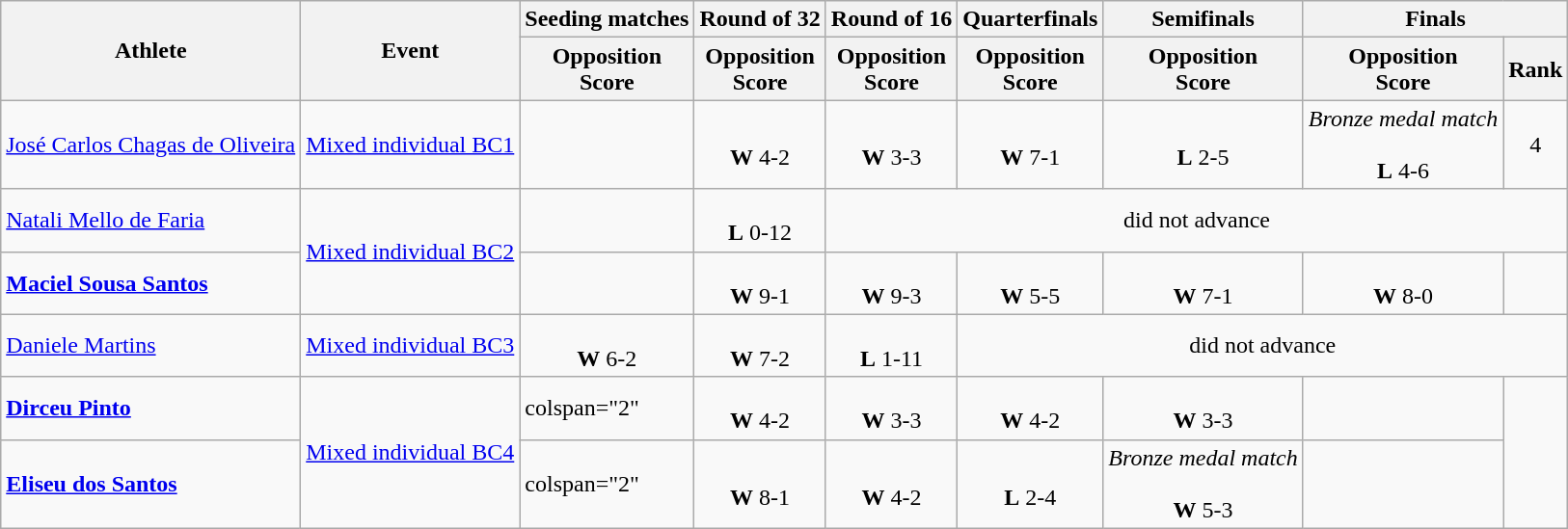<table class=wikitable>
<tr>
<th rowspan="2">Athlete</th>
<th rowspan="2">Event</th>
<th>Seeding matches</th>
<th>Round of 32</th>
<th>Round of 16</th>
<th>Quarterfinals</th>
<th>Semifinals</th>
<th colspan="2">Finals</th>
</tr>
<tr>
<th>Opposition<br>Score</th>
<th>Opposition<br>Score</th>
<th>Opposition<br>Score</th>
<th>Opposition<br>Score</th>
<th>Opposition<br>Score</th>
<th>Opposition<br>Score</th>
<th>Rank</th>
</tr>
<tr>
<td align=left><a href='#'>José Carlos Chagas de Oliveira</a></td>
<td align=left><a href='#'>Mixed individual BC1</a></td>
<td></td>
<td align=center><br><strong>W</strong> 4-2</td>
<td align=center><br><strong>W</strong> 3-3</td>
<td align=center><br><strong>W</strong> 7-1</td>
<td align=center><br><strong>L</strong> 2-5</td>
<td align=center><em>Bronze medal match</em><br><br><strong>L</strong> 4-6</td>
<td align=center>4</td>
</tr>
<tr>
<td align=left><a href='#'>Natali Mello de Faria</a></td>
<td align=left rowspan="2"><a href='#'>Mixed individual BC2</a></td>
<td></td>
<td align=center><br><strong>L</strong> 0-12</td>
<td align=center colspan="5">did not advance</td>
</tr>
<tr>
<td align=left><strong><a href='#'>Maciel Sousa Santos</a></strong></td>
<td></td>
<td align=center><br><strong>W</strong> 9-1</td>
<td align=center><br><strong>W</strong> 9-3</td>
<td align=center><br><strong>W</strong> 5-5</td>
<td align=center><br><strong>W</strong> 7-1</td>
<td align=center><br><strong>W</strong> 8-0</td>
<td align=center></td>
</tr>
<tr>
<td align=left><a href='#'>Daniele Martins</a></td>
<td align=left><a href='#'>Mixed individual BC3</a></td>
<td align=center><br><strong>W</strong> 6-2</td>
<td align=center><br><strong>W</strong> 7-2</td>
<td align=center><br><strong>L</strong> 1-11</td>
<td align=center colspan="4">did not advance</td>
</tr>
<tr>
<td align=left><strong><a href='#'>Dirceu Pinto</a></strong></td>
<td align=left rowspan="2"><a href='#'>Mixed individual BC4</a></td>
<td>colspan="2" </td>
<td align=center><br><strong>W</strong> 4-2</td>
<td align=center><br><strong>W</strong> 3-3</td>
<td align=center><br><strong>W</strong> 4-2</td>
<td align=center><br><strong>W</strong> 3-3</td>
<td align=center></td>
</tr>
<tr>
<td align=left><strong><a href='#'>Eliseu dos Santos</a></strong></td>
<td>colspan="2" </td>
<td align=center><br><strong>W</strong> 8-1</td>
<td align=center><br><strong>W</strong> 4-2</td>
<td align=center><br><strong>L</strong> 2-4</td>
<td align=center><em>Bronze medal match</em><br><br><strong>W</strong> 5-3</td>
<td align=center></td>
</tr>
</table>
